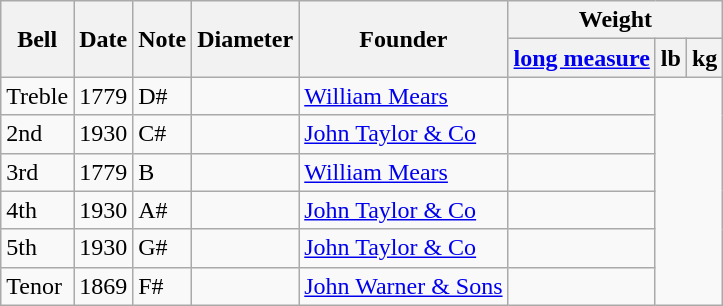<table class="wikitable sortable">
<tr>
<th rowspan=2>Bell</th>
<th rowspan=2>Date</th>
<th rowspan=2>Note</th>
<th rowspan=2>Diameter</th>
<th rowspan=2>Founder</th>
<th colspan=3>Weight</th>
</tr>
<tr>
<th><a href='#'>long measure</a></th>
<th>lb</th>
<th>kg</th>
</tr>
<tr>
<td>Treble</td>
<td>1779</td>
<td>D#</td>
<td></td>
<td><a href='#'>William Mears</a></td>
<td></td>
</tr>
<tr>
<td>2nd</td>
<td>1930</td>
<td>C#</td>
<td></td>
<td><a href='#'>John Taylor & Co</a></td>
<td></td>
</tr>
<tr>
<td>3rd</td>
<td>1779</td>
<td>B</td>
<td></td>
<td><a href='#'>William Mears</a></td>
<td></td>
</tr>
<tr>
<td>4th</td>
<td>1930</td>
<td>A#</td>
<td></td>
<td><a href='#'>John Taylor & Co</a></td>
<td></td>
</tr>
<tr>
<td>5th</td>
<td>1930</td>
<td>G#</td>
<td></td>
<td><a href='#'>John Taylor & Co</a></td>
<td></td>
</tr>
<tr>
<td>Tenor</td>
<td>1869</td>
<td>F#</td>
<td></td>
<td><a href='#'>John Warner & Sons</a></td>
<td></td>
</tr>
</table>
